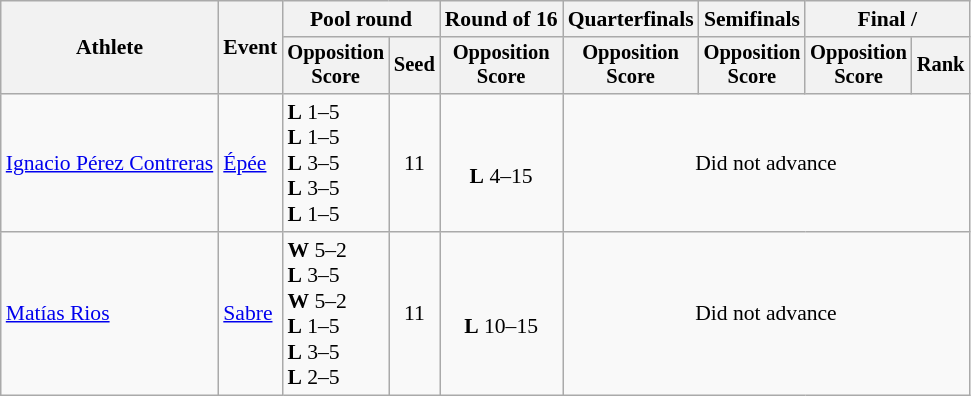<table class=wikitable style="font-size:90%">
<tr>
<th rowspan=2>Athlete</th>
<th rowspan=2>Event</th>
<th colspan=2>Pool round</th>
<th>Round of 16</th>
<th>Quarterfinals</th>
<th>Semifinals</th>
<th colspan=2>Final / </th>
</tr>
<tr style="font-size:95%">
<th>Opposition<br>Score</th>
<th>Seed</th>
<th>Opposition<br>Score</th>
<th>Opposition<br>Score</th>
<th>Opposition<br>Score</th>
<th>Opposition<br>Score</th>
<th>Rank</th>
</tr>
<tr align=center>
<td align=left><a href='#'>Ignacio Pérez Contreras</a></td>
<td align=left><a href='#'>Épée</a></td>
<td align=left> <strong>L</strong> 1–5<br> <strong>L</strong> 1–5<br> <strong>L</strong> 3–5<br> <strong>L</strong> 3–5<br> <strong>L</strong> 1–5</td>
<td>11</td>
<td><br><strong>L</strong> 4–15</td>
<td colspan=4>Did not advance</td>
</tr>
<tr align=center>
<td align=left><a href='#'>Matías Rios</a></td>
<td align=left><a href='#'>Sabre</a></td>
<td align=left> <strong>W</strong> 5–2<br> <strong>L</strong> 3–5<br> <strong>W</strong> 5–2<br> <strong>L</strong> 1–5<br> <strong>L</strong> 3–5<br> <strong>L</strong> 2–5</td>
<td>11</td>
<td> <br><strong>L</strong> 10–15</td>
<td colspan=4>Did not advance</td>
</tr>
</table>
